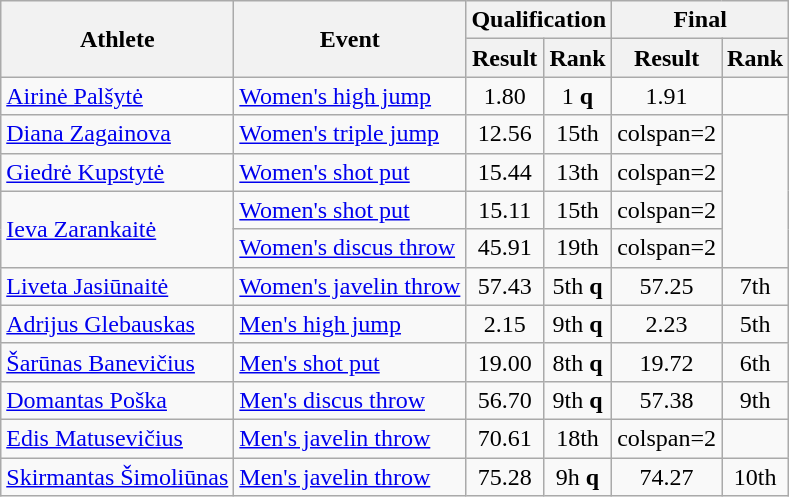<table class=wikitable>
<tr>
<th rowspan="2">Athlete</th>
<th rowspan="2">Event</th>
<th colspan="2">Qualification</th>
<th colspan="2">Final</th>
</tr>
<tr>
<th>Result</th>
<th>Rank</th>
<th>Result</th>
<th>Rank</th>
</tr>
<tr style=text-align:center>
<td style=text-align:left><a href='#'>Airinė Palšytė</a></td>
<td style=text-align:left><a href='#'>Women's high jump</a></td>
<td>1.80</td>
<td>1 <strong>q</strong></td>
<td>1.91</td>
<td></td>
</tr>
<tr style=text-align:center>
<td style=text-align:left><a href='#'>Diana Zagainova</a></td>
<td style=text-align:left><a href='#'>Women's triple jump</a></td>
<td>12.56</td>
<td>15th</td>
<td>colspan=2 </td>
</tr>
<tr style=text-align:center>
<td style=text-align:left><a href='#'>Giedrė Kupstytė</a></td>
<td style=text-align:left><a href='#'>Women's shot put</a></td>
<td>15.44</td>
<td>13th</td>
<td>colspan=2 </td>
</tr>
<tr style=text-align:center>
<td style=text-align:left rowspan=2><a href='#'>Ieva Zarankaitė</a></td>
<td style=text-align:left><a href='#'>Women's shot put</a></td>
<td>15.11</td>
<td>15th</td>
<td>colspan=2 </td>
</tr>
<tr style=text-align:center>
<td style=text-align:left><a href='#'>Women's discus throw</a></td>
<td>45.91</td>
<td>19th</td>
<td>colspan=2 </td>
</tr>
<tr style=text-align:center>
<td style=text-align:left><a href='#'>Liveta Jasiūnaitė</a></td>
<td style=text-align:left><a href='#'>Women's javelin throw</a></td>
<td>57.43</td>
<td>5th <strong>q</strong></td>
<td>57.25</td>
<td>7th</td>
</tr>
<tr style=text-align:center>
<td style=text-align:left><a href='#'>Adrijus Glebauskas</a></td>
<td style=text-align:left><a href='#'>Men's high jump</a></td>
<td>2.15</td>
<td>9th <strong>q</strong></td>
<td>2.23</td>
<td>5th</td>
</tr>
<tr style=text-align:center>
<td style=text-align:left><a href='#'>Šarūnas Banevičius</a></td>
<td style=text-align:left><a href='#'>Men's shot put</a></td>
<td>19.00</td>
<td>8th <strong>q</strong></td>
<td>19.72</td>
<td>6th</td>
</tr>
<tr style=text-align:center>
<td style=text-align:left><a href='#'>Domantas Poška</a></td>
<td style=text-align:left><a href='#'>Men's discus throw</a></td>
<td>56.70</td>
<td>9th <strong>q</strong></td>
<td>57.38</td>
<td>9th</td>
</tr>
<tr style=text-align:center>
<td style=text-align:left><a href='#'>Edis Matusevičius</a></td>
<td style=text-align:left><a href='#'>Men's javelin throw</a></td>
<td>70.61</td>
<td>18th</td>
<td>colspan=2 </td>
</tr>
<tr style=text-align:center>
<td style=text-align:left><a href='#'>Skirmantas Šimoliūnas</a></td>
<td style=text-align:left><a href='#'>Men's javelin throw</a></td>
<td>75.28</td>
<td>9h <strong>q</strong></td>
<td>74.27</td>
<td>10th</td>
</tr>
</table>
